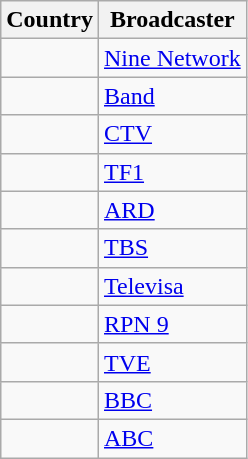<table class="wikitable">
<tr>
<th align=center>Country</th>
<th align=center>Broadcaster</th>
</tr>
<tr>
<td></td>
<td><a href='#'>Nine Network</a></td>
</tr>
<tr>
<td></td>
<td><a href='#'>Band</a></td>
</tr>
<tr>
<td></td>
<td><a href='#'>CTV</a></td>
</tr>
<tr>
<td></td>
<td><a href='#'>TF1</a></td>
</tr>
<tr>
<td></td>
<td><a href='#'>ARD</a></td>
</tr>
<tr>
<td></td>
<td><a href='#'>TBS</a></td>
</tr>
<tr>
<td></td>
<td><a href='#'>Televisa</a></td>
</tr>
<tr>
<td></td>
<td><a href='#'>RPN 9</a></td>
</tr>
<tr>
<td></td>
<td><a href='#'>TVE</a></td>
</tr>
<tr>
<td></td>
<td><a href='#'>BBC</a></td>
</tr>
<tr>
<td></td>
<td><a href='#'>ABC</a></td>
</tr>
</table>
